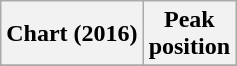<table class="wikitable plainrowheaders" style="text-align:center;">
<tr>
<th>Chart (2016)</th>
<th>Peak<br>position</th>
</tr>
<tr>
</tr>
</table>
